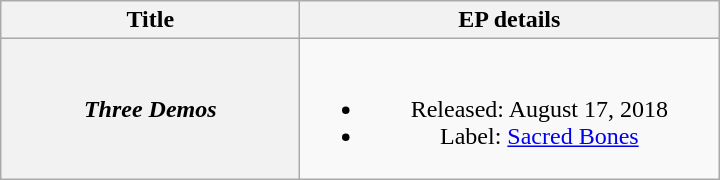<table class="wikitable plainrowheaders" style="text-align:center;">
<tr>
<th scope="col" style="width:12em;">Title</th>
<th scope="col" style="width:17em;">EP details</th>
</tr>
<tr>
<th scope="row"><em>Three Demos</em></th>
<td><br><ul><li>Released: August 17, 2018</li><li>Label: <a href='#'>Sacred Bones</a></li></ul></td>
</tr>
</table>
